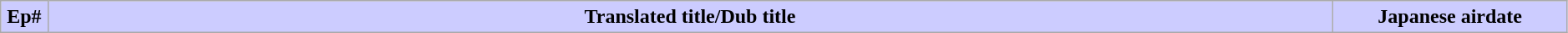<table class="wikitable" width=99%>
<tr>
<th style="background: #CCF" width="3%">Ep#</th>
<th style="background: #CCF">Translated title/Dub title</th>
<th style="background: #CCF" width="15%">Japanese airdate<br>
























</th>
</tr>
</table>
